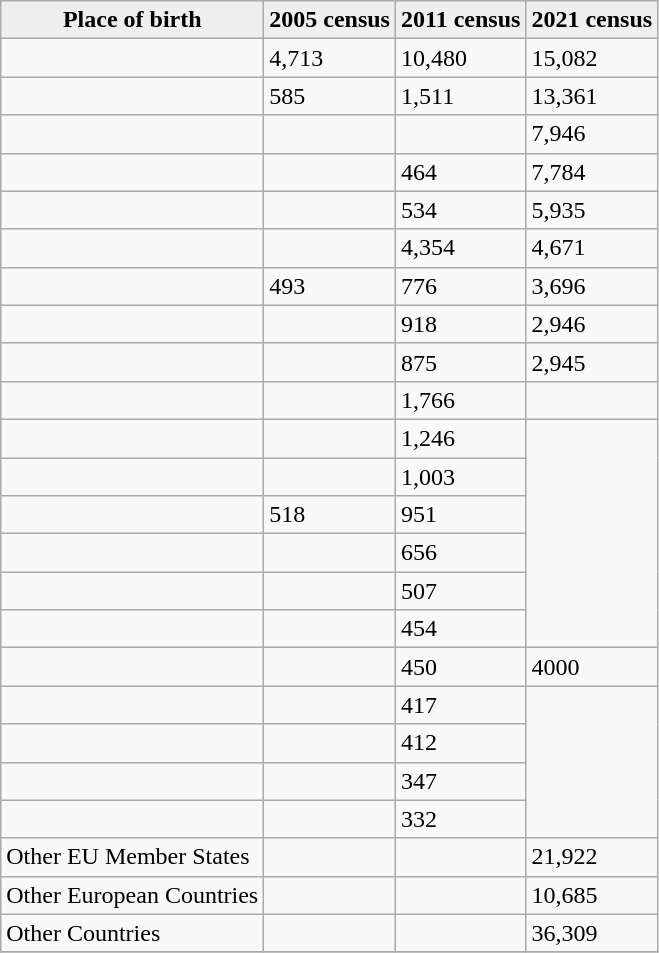<table class="wikitable sortable">
<tr>
<th style="background:#efefef;">Place of birth</th>
<th style="background:#efefef;">2005 census</th>
<th style="background:#efefef;">2011 census</th>
<th style="background:#efefef;">2021 census</th>
</tr>
<tr>
<td></td>
<td>4,713</td>
<td>10,480</td>
<td>15,082</td>
</tr>
<tr>
<td></td>
<td>585</td>
<td>1,511</td>
<td>13,361</td>
</tr>
<tr>
<td></td>
<td></td>
<td></td>
<td>7,946</td>
</tr>
<tr>
<td></td>
<td></td>
<td>464</td>
<td>7,784</td>
</tr>
<tr>
<td></td>
<td></td>
<td>534</td>
<td>5,935</td>
</tr>
<tr>
<td></td>
<td></td>
<td>4,354</td>
<td>4,671</td>
</tr>
<tr>
<td></td>
<td>493</td>
<td>776</td>
<td>3,696</td>
</tr>
<tr>
<td></td>
<td></td>
<td>918</td>
<td>2,946</td>
</tr>
<tr>
<td></td>
<td></td>
<td>875</td>
<td>2,945</td>
</tr>
<tr>
<td></td>
<td></td>
<td>1,766</td>
<td></td>
</tr>
<tr>
<td></td>
<td></td>
<td>1,246</td>
</tr>
<tr>
<td></td>
<td></td>
<td>1,003</td>
</tr>
<tr>
<td></td>
<td>518</td>
<td>951</td>
</tr>
<tr>
<td></td>
<td></td>
<td>656</td>
</tr>
<tr>
<td></td>
<td></td>
<td>507</td>
</tr>
<tr>
<td></td>
<td></td>
<td>454</td>
</tr>
<tr>
<td></td>
<td></td>
<td>450</td>
<td>4000</td>
</tr>
<tr>
<td></td>
<td></td>
<td>417</td>
</tr>
<tr>
<td></td>
<td></td>
<td>412</td>
</tr>
<tr>
<td></td>
<td></td>
<td>347</td>
</tr>
<tr>
<td></td>
<td></td>
<td>332</td>
</tr>
<tr>
<td>Other EU Member States</td>
<td></td>
<td></td>
<td>21,922</td>
</tr>
<tr>
<td>Other European Countries</td>
<td></td>
<td></td>
<td>10,685</td>
</tr>
<tr>
<td>Other Countries</td>
<td></td>
<td></td>
<td>36,309</td>
</tr>
<tr>
</tr>
</table>
